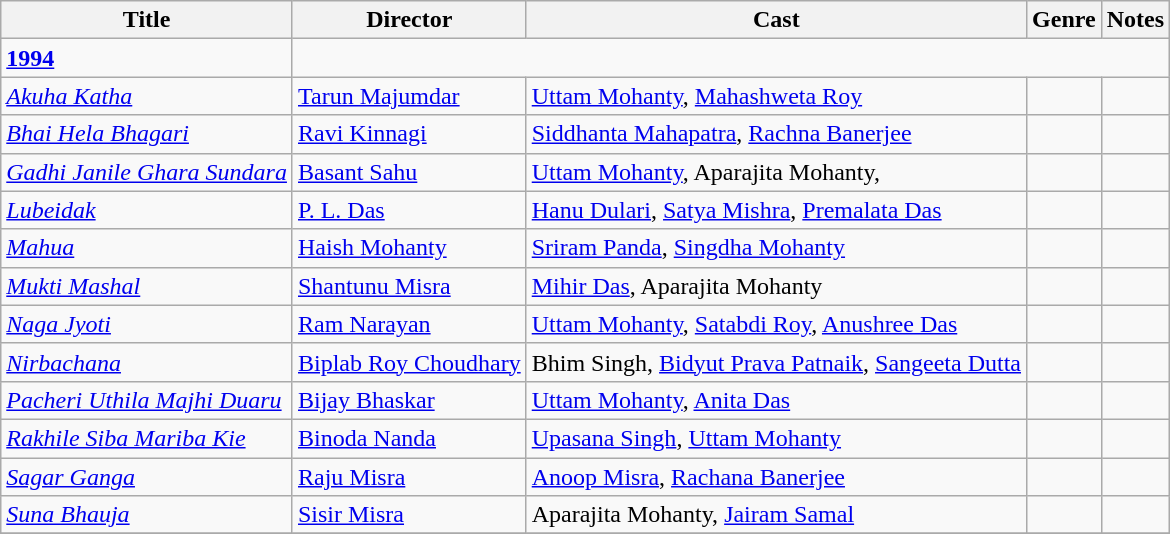<table class="wikitable sortable">
<tr>
<th>Title</th>
<th>Director</th>
<th>Cast</th>
<th>Genre</th>
<th>Notes</th>
</tr>
<tr>
<td><strong><a href='#'>1994</a></strong></td>
</tr>
<tr>
<td><em><a href='#'>Akuha Katha</a></em></td>
<td><a href='#'>Tarun Majumdar</a></td>
<td><a href='#'>Uttam Mohanty</a>, <a href='#'>Mahashweta Roy</a></td>
<td></td>
<td></td>
</tr>
<tr>
<td><em><a href='#'>Bhai Hela Bhagari</a></em> </td>
<td><a href='#'>Ravi Kinnagi</a></td>
<td><a href='#'>Siddhanta Mahapatra</a>, <a href='#'>Rachna Banerjee</a></td>
<td></td>
<td></td>
</tr>
<tr>
<td><em><a href='#'>Gadhi Janile Ghara Sundara</a></em></td>
<td><a href='#'>Basant Sahu</a></td>
<td><a href='#'>Uttam Mohanty</a>, Aparajita Mohanty,</td>
<td></td>
<td></td>
</tr>
<tr>
<td><em><a href='#'>Lubeidak</a></em> </td>
<td><a href='#'>P. L. Das</a></td>
<td><a href='#'>Hanu Dulari</a>, <a href='#'>Satya Mishra</a>, <a href='#'>Premalata Das</a></td>
<td></td>
<td></td>
</tr>
<tr>
<td><em><a href='#'>Mahua</a></em></td>
<td><a href='#'>Haish Mohanty</a></td>
<td><a href='#'>Sriram Panda</a>, <a href='#'>Singdha Mohanty</a></td>
<td></td>
<td></td>
</tr>
<tr>
<td><em><a href='#'>Mukti Mashal</a></em> </td>
<td><a href='#'>Shantunu Misra</a></td>
<td><a href='#'>Mihir Das</a>, Aparajita Mohanty</td>
<td></td>
<td></td>
</tr>
<tr>
<td><em><a href='#'>Naga Jyoti</a></em> </td>
<td><a href='#'>Ram Narayan</a></td>
<td><a href='#'>Uttam Mohanty</a>, <a href='#'>Satabdi Roy</a>, <a href='#'>Anushree Das</a></td>
<td></td>
<td></td>
</tr>
<tr>
<td><em><a href='#'>Nirbachana</a></em> </td>
<td><a href='#'>Biplab Roy Choudhary</a></td>
<td>Bhim Singh, <a href='#'>Bidyut Prava Patnaik</a>, <a href='#'>Sangeeta Dutta</a></td>
<td></td>
<td></td>
</tr>
<tr>
<td><em><a href='#'>Pacheri Uthila Majhi Duaru</a></em> </td>
<td><a href='#'>Bijay Bhaskar</a></td>
<td><a href='#'>Uttam Mohanty</a>, <a href='#'>Anita Das</a></td>
<td></td>
<td></td>
</tr>
<tr>
<td><em><a href='#'>Rakhile Siba Mariba Kie</a></em> </td>
<td><a href='#'>Binoda Nanda</a></td>
<td><a href='#'>Upasana Singh</a>, <a href='#'>Uttam Mohanty</a></td>
<td></td>
<td></td>
</tr>
<tr>
<td><em><a href='#'>Sagar Ganga</a></em></td>
<td><a href='#'>Raju Misra</a></td>
<td><a href='#'>Anoop Misra</a>, <a href='#'>Rachana Banerjee</a></td>
<td></td>
<td></td>
</tr>
<tr>
<td><em><a href='#'>Suna Bhauja</a></em></td>
<td><a href='#'>Sisir Misra</a></td>
<td>Aparajita Mohanty, <a href='#'>Jairam Samal</a></td>
<td></td>
<td></td>
</tr>
<tr>
</tr>
</table>
